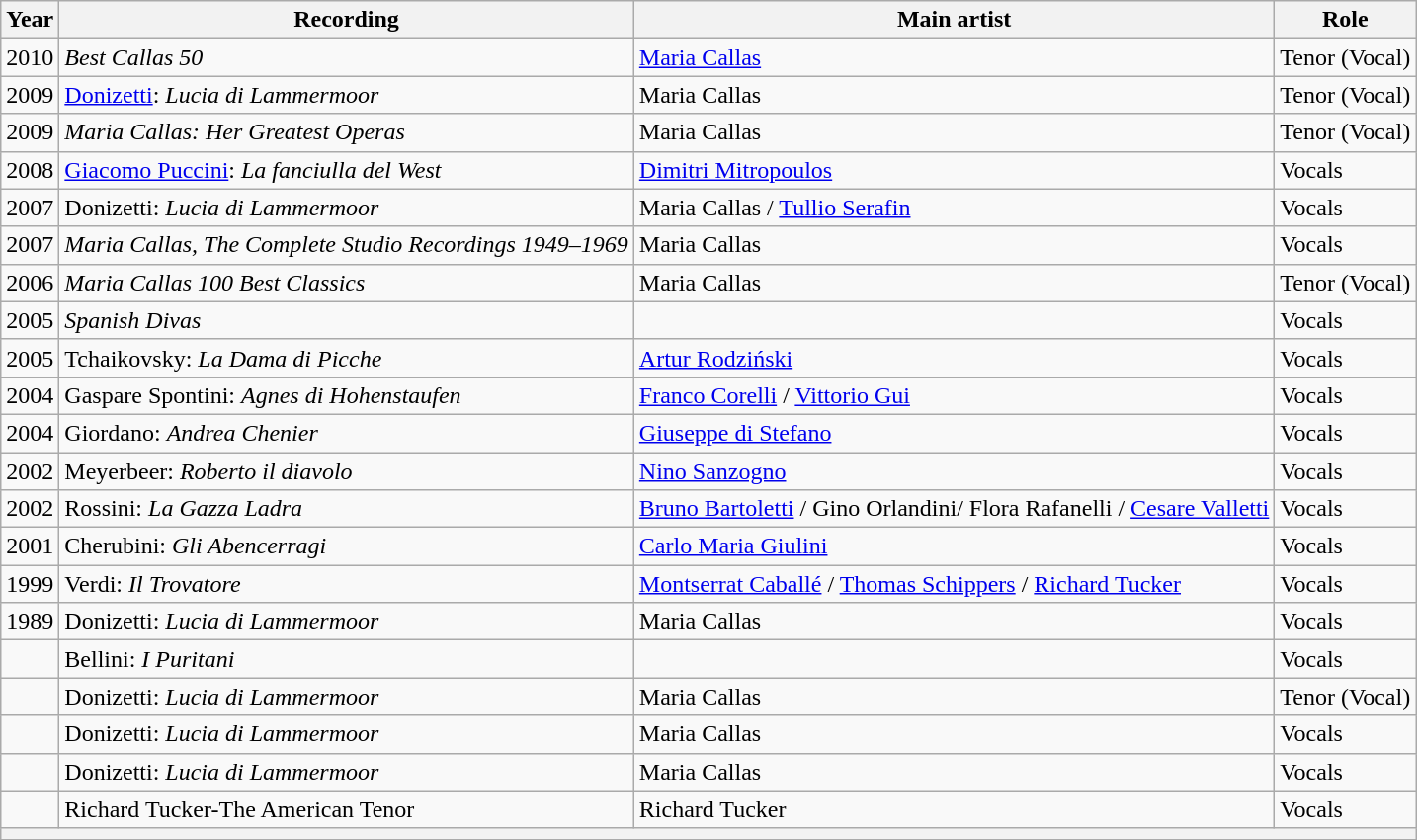<table class="wikitable">
<tr>
<th>Year</th>
<th>Recording</th>
<th>Main artist</th>
<th>Role</th>
</tr>
<tr>
<td>2010</td>
<td><em>Best Callas 50</em></td>
<td><a href='#'>Maria Callas</a></td>
<td>Tenor (Vocal)</td>
</tr>
<tr>
<td>2009</td>
<td><a href='#'>Donizetti</a>: <em>Lucia di Lammermoor</em></td>
<td>Maria Callas</td>
<td>Tenor (Vocal)</td>
</tr>
<tr>
<td>2009</td>
<td><em>Maria Callas: Her Greatest Operas</em></td>
<td>Maria Callas</td>
<td>Tenor (Vocal)</td>
</tr>
<tr>
<td>2008</td>
<td><a href='#'>Giacomo Puccini</a>: <em>La fanciulla del West</em></td>
<td><a href='#'>Dimitri Mitropoulos</a></td>
<td>Vocals</td>
</tr>
<tr>
<td>2007</td>
<td>Donizetti: <em>Lucia di Lammermoor</em></td>
<td>Maria Callas / <a href='#'>Tullio Serafin</a></td>
<td>Vocals</td>
</tr>
<tr>
<td>2007</td>
<td><em>Maria Callas, The Complete Studio Recordings 1949–1969</em></td>
<td>Maria Callas</td>
<td>Vocals</td>
</tr>
<tr>
<td>2006</td>
<td><em>Maria Callas 100 Best Classics</em></td>
<td>Maria Callas</td>
<td>Tenor (Vocal)</td>
</tr>
<tr>
<td>2005</td>
<td><em>Spanish Divas</em></td>
<td></td>
<td>Vocals</td>
</tr>
<tr>
<td>2005</td>
<td>Tchaikovsky: <em>La Dama di Picche</em></td>
<td><a href='#'>Artur Rodziński</a></td>
<td>Vocals</td>
</tr>
<tr>
<td>2004</td>
<td>Gaspare Spontini: <em>Agnes di Hohenstaufen</em></td>
<td><a href='#'>Franco Corelli</a> / <a href='#'>Vittorio Gui</a></td>
<td>Vocals</td>
</tr>
<tr>
<td>2004</td>
<td>Giordano: <em>Andrea Chenier</em></td>
<td><a href='#'>Giuseppe di Stefano</a></td>
<td>Vocals</td>
</tr>
<tr>
<td>2002</td>
<td>Meyerbeer: <em>Roberto il diavolo</em></td>
<td><a href='#'>Nino Sanzogno</a></td>
<td>Vocals</td>
</tr>
<tr>
<td>2002</td>
<td>Rossini: <em>La Gazza Ladra</em></td>
<td><a href='#'>Bruno Bartoletti</a> / Gino Orlandini/ Flora Rafanelli / <a href='#'>Cesare Valletti</a></td>
<td>Vocals</td>
</tr>
<tr>
<td>2001</td>
<td>Cherubini: <em>Gli Abencerragi</em></td>
<td><a href='#'>Carlo Maria Giulini</a></td>
<td>Vocals</td>
</tr>
<tr>
<td>1999</td>
<td>Verdi: <em>Il Trovatore</em></td>
<td><a href='#'>Montserrat Caballé</a> / <a href='#'>Thomas Schippers</a> / <a href='#'>Richard Tucker</a></td>
<td>Vocals</td>
</tr>
<tr>
<td>1989</td>
<td>Donizetti: <em>Lucia di Lammermoor</em></td>
<td>Maria Callas</td>
<td>Vocals</td>
</tr>
<tr>
<td></td>
<td>Bellini: <em>I Puritani</em></td>
<td></td>
<td>Vocals</td>
</tr>
<tr>
<td></td>
<td>Donizetti: <em>Lucia di Lammermoor</em></td>
<td>Maria Callas</td>
<td>Tenor (Vocal)</td>
</tr>
<tr>
<td></td>
<td>Donizetti: <em>Lucia di Lammermoor</em></td>
<td>Maria Callas</td>
<td>Vocals</td>
</tr>
<tr>
<td></td>
<td>Donizetti: <em>Lucia di Lammermoor</em></td>
<td>Maria Callas</td>
<td>Vocals</td>
</tr>
<tr>
<td></td>
<td>Richard Tucker-The American Tenor</td>
<td>Richard Tucker</td>
<td>Vocals</td>
</tr>
<tr>
<th colspan="4"></th>
</tr>
</table>
